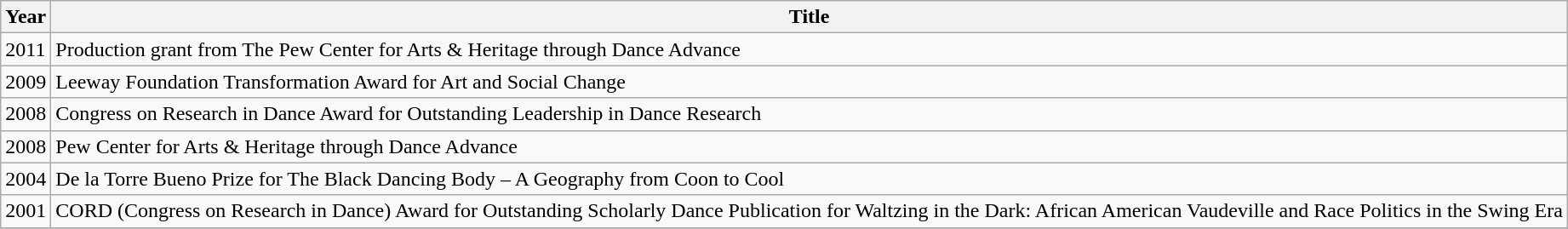<table class="wikitable sortable">
<tr>
<th>Year</th>
<th>Title</th>
</tr>
<tr>
<td>2011</td>
<td>Production grant from The Pew Center for Arts & Heritage through Dance Advance</td>
</tr>
<tr>
<td>2009</td>
<td>Leeway Foundation Transformation Award for Art and Social Change</td>
</tr>
<tr>
<td>2008</td>
<td>Congress on Research in Dance Award for Outstanding Leadership in Dance Research</td>
</tr>
<tr>
<td>2008</td>
<td>Pew Center for Arts & Heritage through Dance Advance</td>
</tr>
<tr>
<td>2004</td>
<td>De la Torre Bueno Prize for The Black Dancing Body – A Geography from Coon to Cool</td>
</tr>
<tr>
<td>2001</td>
<td>CORD (Congress on Research in Dance) Award for Outstanding Scholarly Dance Publication for Waltzing in the Dark: African American   Vaudeville and Race Politics in the Swing Era</td>
</tr>
<tr>
</tr>
</table>
